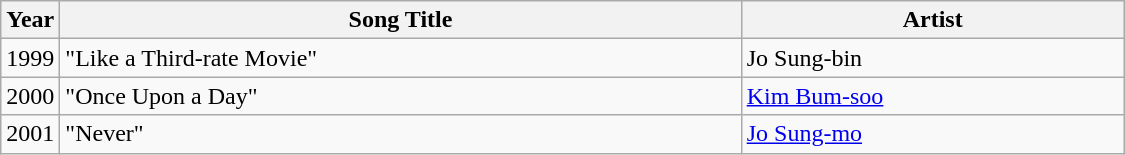<table class="wikitable" style="width:750px">
<tr>
<th width=10>Year</th>
<th>Song Title</th>
<th>Artist</th>
</tr>
<tr>
<td>1999</td>
<td>"Like a Third-rate Movie" </td>
<td>Jo Sung-bin</td>
</tr>
<tr>
<td>2000</td>
<td>"Once Upon a Day" </td>
<td><a href='#'>Kim Bum-soo</a></td>
</tr>
<tr>
<td>2001</td>
<td>"Never"</td>
<td><a href='#'>Jo Sung-mo</a></td>
</tr>
</table>
